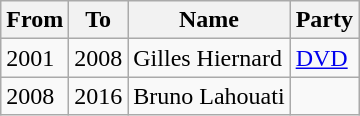<table class="wikitable">
<tr>
<th>From</th>
<th>To</th>
<th>Name</th>
<th>Party</th>
</tr>
<tr>
<td>2001</td>
<td>2008</td>
<td>Gilles Hiernard</td>
<td><a href='#'>DVD</a></td>
</tr>
<tr>
<td>2008</td>
<td>2016</td>
<td>Bruno Lahouati</td>
<td></td>
</tr>
</table>
